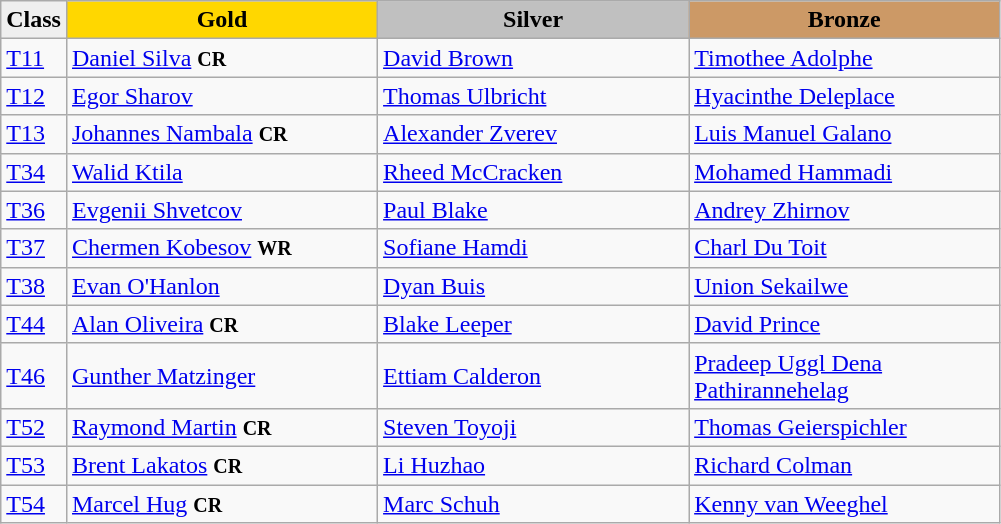<table class="wikitable" style="text-align:left">
<tr align="center">
<td bgcolor=efefef><strong>Class</strong></td>
<td width=200 bgcolor=gold><strong>Gold</strong></td>
<td width=200 bgcolor=silver><strong>Silver</strong></td>
<td width=200 bgcolor=CC9966><strong>Bronze</strong></td>
</tr>
<tr>
<td><a href='#'>T11</a></td>
<td><a href='#'>Daniel Silva</a> <small><strong>CR</strong></small><br></td>
<td><a href='#'>David Brown</a><br></td>
<td><a href='#'>Timothee Adolphe</a><br></td>
</tr>
<tr>
<td><a href='#'>T12</a></td>
<td><a href='#'>Egor Sharov</a><br></td>
<td><a href='#'>Thomas Ulbricht</a><br></td>
<td><a href='#'>Hyacinthe Deleplace</a><br></td>
</tr>
<tr>
<td><a href='#'>T13</a></td>
<td><a href='#'>Johannes Nambala</a> <small><strong>CR</strong></small><br></td>
<td><a href='#'>Alexander Zverev</a><br></td>
<td><a href='#'>Luis Manuel Galano</a><br></td>
</tr>
<tr>
<td><a href='#'>T34</a></td>
<td><a href='#'>Walid Ktila</a> <br></td>
<td><a href='#'>Rheed McCracken</a><br></td>
<td><a href='#'>Mohamed Hammadi</a><br></td>
</tr>
<tr>
<td><a href='#'>T36</a></td>
<td><a href='#'>Evgenii Shvetcov</a><br></td>
<td><a href='#'>Paul Blake</a><br></td>
<td><a href='#'>Andrey Zhirnov</a><br></td>
</tr>
<tr>
<td><a href='#'>T37</a></td>
<td><a href='#'>Chermen Kobesov</a> <small><strong>WR</strong></small><br></td>
<td><a href='#'>Sofiane Hamdi</a><br></td>
<td><a href='#'>Charl Du Toit</a><br></td>
</tr>
<tr>
<td><a href='#'>T38</a></td>
<td><a href='#'>Evan O'Hanlon</a><br></td>
<td><a href='#'>Dyan Buis</a><br></td>
<td><a href='#'>Union Sekailwe</a><br></td>
</tr>
<tr>
<td><a href='#'>T44</a></td>
<td><a href='#'>Alan Oliveira</a> <small><strong>CR</strong></small><br></td>
<td><a href='#'>Blake Leeper</a><br></td>
<td><a href='#'>David Prince</a><br></td>
</tr>
<tr>
<td><a href='#'>T46</a></td>
<td><a href='#'>Gunther Matzinger</a><br></td>
<td><a href='#'>Ettiam Calderon</a><br></td>
<td><a href='#'>Pradeep Uggl Dena Pathirannehelag</a><br></td>
</tr>
<tr>
<td><a href='#'>T52</a></td>
<td><a href='#'>Raymond Martin</a> <small><strong>CR</strong></small><br></td>
<td><a href='#'>Steven Toyoji</a><br></td>
<td><a href='#'>Thomas Geierspichler</a><br></td>
</tr>
<tr>
<td><a href='#'>T53</a></td>
<td><a href='#'>Brent Lakatos</a> <small><strong>CR</strong></small><br></td>
<td><a href='#'>Li Huzhao</a><br></td>
<td><a href='#'>Richard Colman</a><br></td>
</tr>
<tr>
<td><a href='#'>T54</a></td>
<td><a href='#'>Marcel Hug</a> <small><strong>CR</strong></small><br></td>
<td><a href='#'>Marc Schuh</a><br></td>
<td><a href='#'>Kenny van Weeghel</a><br></td>
</tr>
</table>
